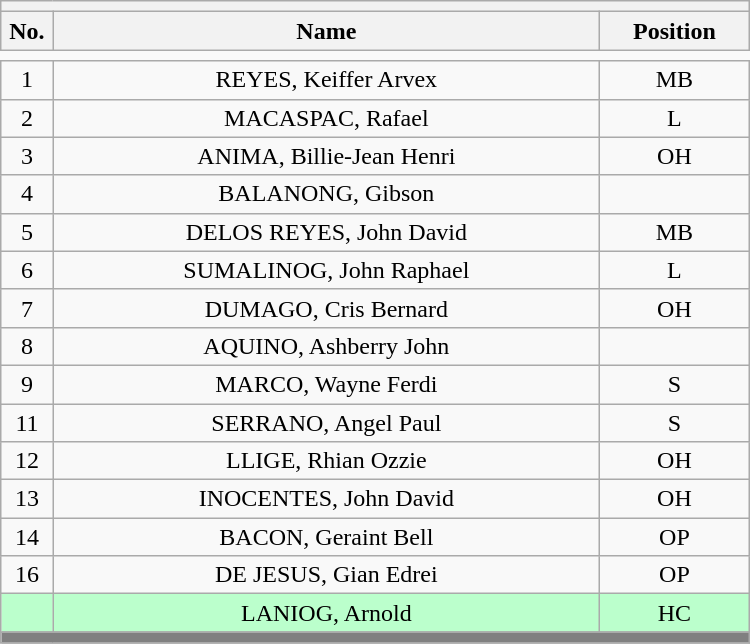<table class='wikitable mw-collapsible mw-collapsed' style="text-align: center; width: 500px; border: none">
<tr>
<th style='text-align: left;' colspan=3></th>
</tr>
<tr>
<th style='width: 7%;'>No.</th>
<th>Name</th>
<th style='width: 20%;'>Position</th>
</tr>
<tr>
<td style='border: none;'></td>
</tr>
<tr>
<td>1</td>
<td>REYES, Keiffer Arvex</td>
<td>MB</td>
</tr>
<tr>
<td>2</td>
<td>MACASPAC, Rafael</td>
<td>L</td>
</tr>
<tr>
<td>3</td>
<td>ANIMA, Billie-Jean Henri</td>
<td>OH</td>
</tr>
<tr>
<td>4</td>
<td>BALANONG, Gibson</td>
<td></td>
</tr>
<tr>
<td>5</td>
<td>DELOS REYES, John David</td>
<td>MB</td>
</tr>
<tr>
<td>6</td>
<td>SUMALINOG, John Raphael</td>
<td>L</td>
</tr>
<tr>
<td>7</td>
<td>DUMAGO, Cris Bernard</td>
<td>OH</td>
</tr>
<tr>
<td>8</td>
<td>AQUINO, Ashberry John</td>
<td></td>
</tr>
<tr>
<td>9</td>
<td>MARCO, Wayne Ferdi</td>
<td>S</td>
</tr>
<tr>
<td>11</td>
<td>SERRANO, Angel Paul</td>
<td>S</td>
</tr>
<tr>
<td>12</td>
<td>LLIGE, Rhian Ozzie</td>
<td>OH</td>
</tr>
<tr>
<td>13</td>
<td>INOCENTES, John David</td>
<td>OH</td>
</tr>
<tr>
<td>14</td>
<td>BACON, Geraint Bell</td>
<td>OP</td>
</tr>
<tr>
<td>16</td>
<td>DE JESUS, Gian Edrei</td>
<td>OP</td>
</tr>
<tr style="background:#BBFFCC">
<td></td>
<td>LANIOG, Arnold</td>
<td>HC</td>
</tr>
<tr>
<th style='background: grey;' colspan=3></th>
</tr>
</table>
